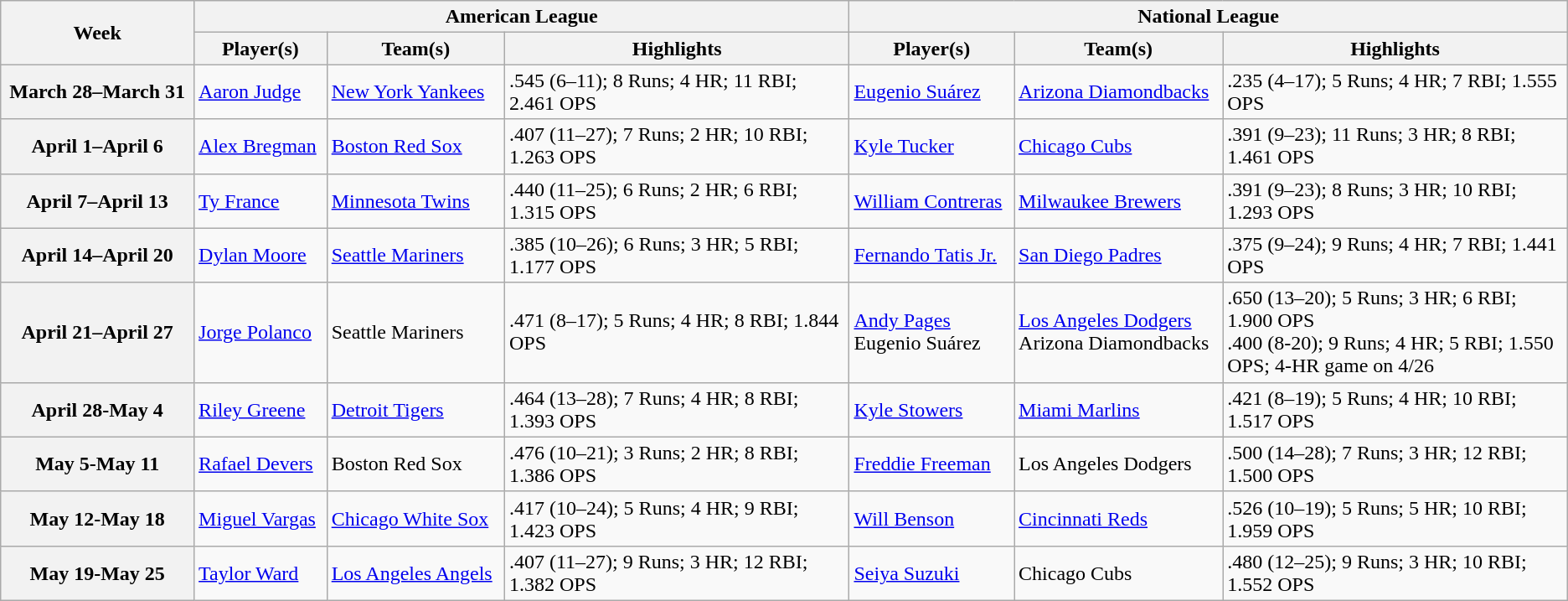<table class="wikitable plainrowheaders">
<tr>
<th rowspan=2>Week</th>
<th colspan=3>American League</th>
<th colspan=3>National League</th>
</tr>
<tr>
<th>Player(s)</th>
<th>Team(s)</th>
<th width=22%>Highlights</th>
<th>Player(s)</th>
<th>Team(s)</th>
<th width=22%>Highlights</th>
</tr>
<tr>
<th scope="row">March 28–March 31</th>
<td><a href='#'>Aaron Judge</a></td>
<td><a href='#'>New York Yankees</a></td>
<td>.545 (6–11); 8 Runs; 4 HR; 11 RBI; 2.461 OPS</td>
<td><a href='#'>Eugenio Suárez</a></td>
<td><a href='#'>Arizona Diamondbacks</a></td>
<td>.235 (4–17); 5 Runs; 4 HR; 7 RBI; 1.555 OPS</td>
</tr>
<tr>
<th scope="row">April 1–April 6</th>
<td><a href='#'>Alex Bregman</a></td>
<td><a href='#'>Boston Red Sox</a></td>
<td>.407 (11–27); 7 Runs; 2 HR; 10 RBI; 1.263 OPS</td>
<td><a href='#'>Kyle Tucker</a></td>
<td><a href='#'>Chicago Cubs</a></td>
<td>.391 (9–23); 11 Runs; 3 HR; 8 RBI; 1.461 OPS</td>
</tr>
<tr>
<th scope="row">April 7–April 13</th>
<td><a href='#'>Ty France</a></td>
<td><a href='#'>Minnesota Twins</a></td>
<td>.440 (11–25); 6 Runs; 2 HR; 6 RBI; 1.315 OPS</td>
<td><a href='#'>William Contreras</a></td>
<td><a href='#'>Milwaukee Brewers</a></td>
<td>.391 (9–23); 8 Runs; 3 HR; 10 RBI; 1.293 OPS</td>
</tr>
<tr>
<th scope="row">April 14–April 20</th>
<td><a href='#'>Dylan Moore</a></td>
<td><a href='#'>Seattle Mariners</a></td>
<td>.385 (10–26); 6 Runs; 3 HR; 5 RBI; 1.177 OPS</td>
<td><a href='#'>Fernando Tatis Jr.</a></td>
<td><a href='#'>San Diego Padres</a></td>
<td>.375 (9–24); 9 Runs; 4 HR; 7 RBI; 1.441 OPS</td>
</tr>
<tr>
<th scope="row">April 21–April 27</th>
<td><a href='#'>Jorge Polanco</a></td>
<td>Seattle Mariners</td>
<td>.471 (8–17); 5 Runs; 4 HR; 8 RBI; 1.844 OPS</td>
<td><a href='#'>Andy Pages</a><br>Eugenio Suárez</td>
<td><a href='#'>Los Angeles Dodgers</a><br>Arizona Diamondbacks</td>
<td>.650 (13–20); 5 Runs; 3 HR; 6 RBI; 1.900 OPS<br>.400 (8-20); 9 Runs; 4 HR; 5 RBI; 1.550 OPS; 4-HR game on 4/26</td>
</tr>
<tr>
<th scope="row">April 28-May 4</th>
<td><a href='#'>Riley Greene</a></td>
<td><a href='#'>Detroit Tigers</a></td>
<td>.464 (13–28); 7 Runs; 4 HR; 8 RBI; 1.393 OPS</td>
<td><a href='#'>Kyle Stowers</a></td>
<td><a href='#'>Miami Marlins</a></td>
<td>.421 (8–19); 5 Runs; 4 HR; 10 RBI; 1.517 OPS</td>
</tr>
<tr>
<th scope="row">May 5-May 11</th>
<td><a href='#'>Rafael Devers</a></td>
<td>Boston Red Sox</td>
<td>.476 (10–21); 3 Runs; 2 HR; 8 RBI; 1.386 OPS</td>
<td><a href='#'>Freddie Freeman</a></td>
<td>Los Angeles Dodgers</td>
<td>.500 (14–28); 7 Runs; 3 HR; 12 RBI; 1.500 OPS</td>
</tr>
<tr>
<th scope="row">May 12-May 18</th>
<td><a href='#'>Miguel Vargas</a></td>
<td><a href='#'>Chicago White Sox</a></td>
<td>.417 (10–24); 5 Runs; 4 HR; 9 RBI; 1.423 OPS</td>
<td><a href='#'>Will Benson</a></td>
<td><a href='#'>Cincinnati Reds</a></td>
<td>.526 (10–19); 5 Runs; 5 HR; 10 RBI; 1.959 OPS</td>
</tr>
<tr>
<th scope="row">May 19-May 25</th>
<td><a href='#'>Taylor Ward</a></td>
<td><a href='#'>Los Angeles Angels</a></td>
<td>.407 (11–27); 9 Runs; 3 HR; 12 RBI; 1.382 OPS</td>
<td><a href='#'>Seiya Suzuki</a></td>
<td>Chicago Cubs</td>
<td>.480 (12–25); 9 Runs; 3 HR; 10 RBI; 1.552 OPS</td>
</tr>
</table>
